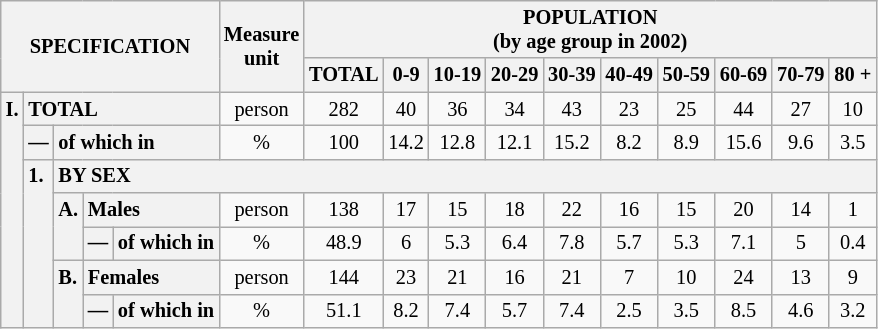<table class="wikitable" style="font-size:85%; text-align:center">
<tr>
<th rowspan="2" colspan="5">SPECIFICATION</th>
<th rowspan="2">Measure<br> unit</th>
<th colspan="10" rowspan="1">POPULATION<br> (by age group in 2002)</th>
</tr>
<tr>
<th>TOTAL</th>
<th>0-9</th>
<th>10-19</th>
<th>20-29</th>
<th>30-39</th>
<th>40-49</th>
<th>50-59</th>
<th>60-69</th>
<th>70-79</th>
<th>80 +</th>
</tr>
<tr>
<th style="text-align:left" valign="top" rowspan="7">I.</th>
<th style="text-align:left" colspan="4">TOTAL</th>
<td>person</td>
<td>282</td>
<td>40</td>
<td>36</td>
<td>34</td>
<td>43</td>
<td>23</td>
<td>25</td>
<td>44</td>
<td>27</td>
<td>10</td>
</tr>
<tr>
<th style="text-align:left" valign="top">—</th>
<th style="text-align:left" colspan="3">of which in</th>
<td>%</td>
<td>100</td>
<td>14.2</td>
<td>12.8</td>
<td>12.1</td>
<td>15.2</td>
<td>8.2</td>
<td>8.9</td>
<td>15.6</td>
<td>9.6</td>
<td>3.5</td>
</tr>
<tr>
<th style="text-align:left" valign="top" rowspan="5">1.</th>
<th style="text-align:left" colspan="14">BY SEX</th>
</tr>
<tr>
<th style="text-align:left" valign="top" rowspan="2">A.</th>
<th style="text-align:left" colspan="2">Males</th>
<td>person</td>
<td>138</td>
<td>17</td>
<td>15</td>
<td>18</td>
<td>22</td>
<td>16</td>
<td>15</td>
<td>20</td>
<td>14</td>
<td>1</td>
</tr>
<tr>
<th style="text-align:left" valign="top">—</th>
<th style="text-align:left" colspan="1">of which in</th>
<td>%</td>
<td>48.9</td>
<td>6</td>
<td>5.3</td>
<td>6.4</td>
<td>7.8</td>
<td>5.7</td>
<td>5.3</td>
<td>7.1</td>
<td>5</td>
<td>0.4</td>
</tr>
<tr>
<th style="text-align:left" valign="top" rowspan="2">B.</th>
<th style="text-align:left" colspan="2">Females</th>
<td>person</td>
<td>144</td>
<td>23</td>
<td>21</td>
<td>16</td>
<td>21</td>
<td>7</td>
<td>10</td>
<td>24</td>
<td>13</td>
<td>9</td>
</tr>
<tr>
<th style="text-align:left" valign="top">—</th>
<th style="text-align:left" colspan="1">of which in</th>
<td>%</td>
<td>51.1</td>
<td>8.2</td>
<td>7.4</td>
<td>5.7</td>
<td>7.4</td>
<td>2.5</td>
<td>3.5</td>
<td>8.5</td>
<td>4.6</td>
<td>3.2</td>
</tr>
</table>
